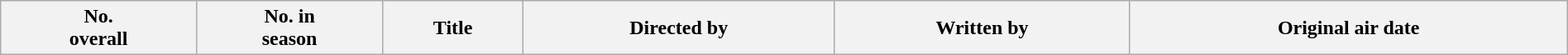<table class="wikitable plainrowheaderhjn" style="width:100%; background:#fff;">
<tr>
<th style="background:#;">No.<br>overall</th>
<th style="background:#;">No. in<br>season</th>
<th style="background:#;">Title</th>
<th style="background:#;">Directed by</th>
<th style="background:#;">Written by</th>
<th style="background:#;">Original air date<br>




















</th>
</tr>
</table>
